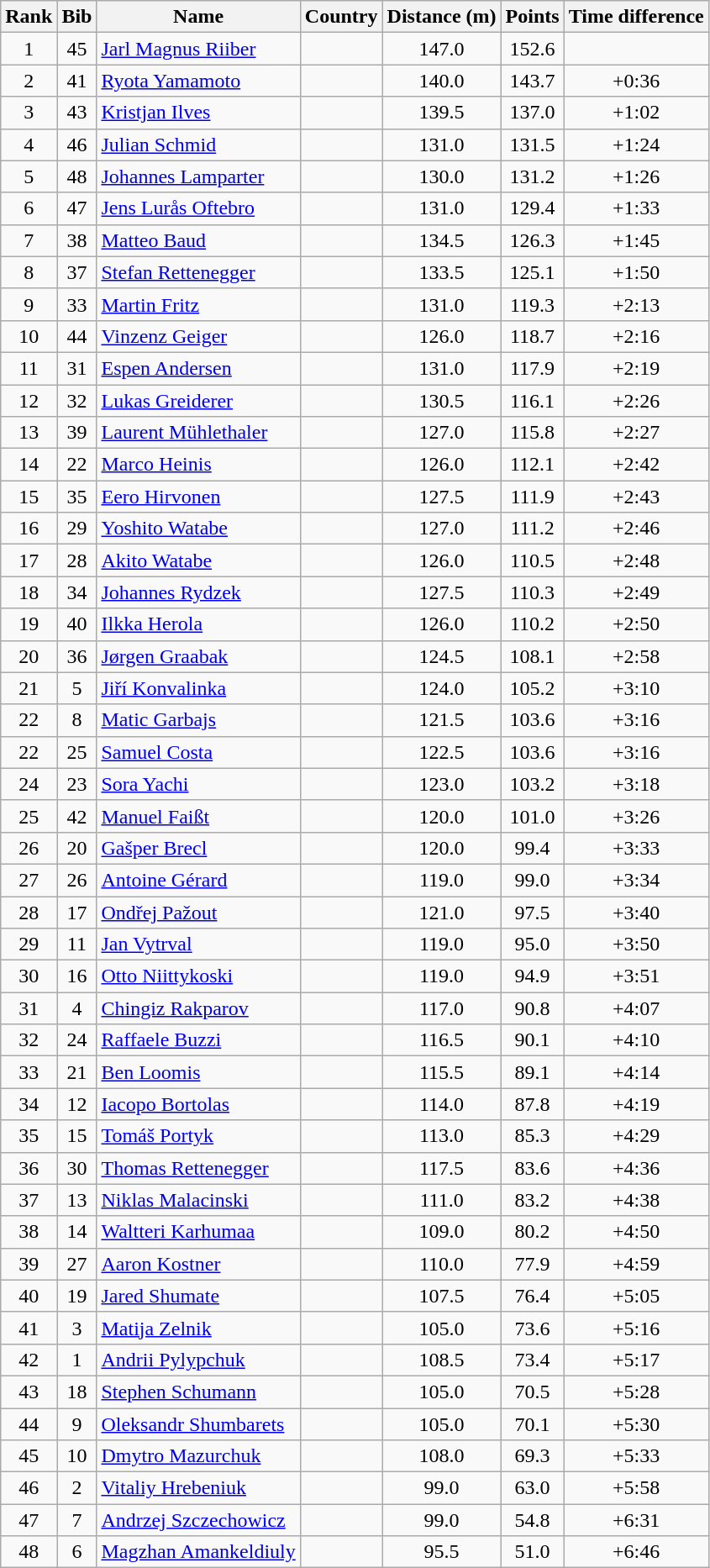<table class="wikitable sortable" style="text-align:center">
<tr>
<th>Rank</th>
<th>Bib</th>
<th>Name</th>
<th>Country</th>
<th>Distance (m)</th>
<th>Points</th>
<th>Time difference</th>
</tr>
<tr>
<td>1</td>
<td>45</td>
<td align=left><a href='#'>Jarl Magnus Riiber</a></td>
<td align=left></td>
<td>147.0</td>
<td>152.6</td>
<td></td>
</tr>
<tr>
<td>2</td>
<td>41</td>
<td align=left><a href='#'>Ryota Yamamoto</a></td>
<td align=left></td>
<td>140.0</td>
<td>143.7</td>
<td>+0:36</td>
</tr>
<tr>
<td>3</td>
<td>43</td>
<td align=left><a href='#'>Kristjan Ilves</a></td>
<td align=left></td>
<td>139.5</td>
<td>137.0</td>
<td>+1:02</td>
</tr>
<tr>
<td>4</td>
<td>46</td>
<td align=left><a href='#'>Julian Schmid</a></td>
<td align=left></td>
<td>131.0</td>
<td>131.5</td>
<td>+1:24</td>
</tr>
<tr>
<td>5</td>
<td>48</td>
<td align=left><a href='#'>Johannes Lamparter</a></td>
<td align=left></td>
<td>130.0</td>
<td>131.2</td>
<td>+1:26</td>
</tr>
<tr>
<td>6</td>
<td>47</td>
<td align=left><a href='#'>Jens Lurås Oftebro</a></td>
<td align=left></td>
<td>131.0</td>
<td>129.4</td>
<td>+1:33</td>
</tr>
<tr>
<td>7</td>
<td>38</td>
<td align=left><a href='#'>Matteo Baud</a></td>
<td align=left></td>
<td>134.5</td>
<td>126.3</td>
<td>+1:45</td>
</tr>
<tr>
<td>8</td>
<td>37</td>
<td align=left><a href='#'>Stefan Rettenegger</a></td>
<td align=left></td>
<td>133.5</td>
<td>125.1</td>
<td>+1:50</td>
</tr>
<tr>
<td>9</td>
<td>33</td>
<td align=left><a href='#'>Martin Fritz</a></td>
<td align=left></td>
<td>131.0</td>
<td>119.3</td>
<td>+2:13</td>
</tr>
<tr>
<td>10</td>
<td>44</td>
<td align=left><a href='#'>Vinzenz Geiger</a></td>
<td align=left></td>
<td>126.0</td>
<td>118.7</td>
<td>+2:16</td>
</tr>
<tr>
<td>11</td>
<td>31</td>
<td align=left><a href='#'>Espen Andersen</a></td>
<td align=left></td>
<td>131.0</td>
<td>117.9</td>
<td>+2:19</td>
</tr>
<tr>
<td>12</td>
<td>32</td>
<td align=left><a href='#'>Lukas Greiderer</a></td>
<td align=left></td>
<td>130.5</td>
<td>116.1</td>
<td>+2:26</td>
</tr>
<tr>
<td>13</td>
<td>39</td>
<td align=left><a href='#'>Laurent Mühlethaler</a></td>
<td align=left></td>
<td>127.0</td>
<td>115.8</td>
<td>+2:27</td>
</tr>
<tr>
<td>14</td>
<td>22</td>
<td align=left><a href='#'>Marco Heinis</a></td>
<td align=left></td>
<td>126.0</td>
<td>112.1</td>
<td>+2:42</td>
</tr>
<tr>
<td>15</td>
<td>35</td>
<td align=left><a href='#'>Eero Hirvonen</a></td>
<td align=left></td>
<td>127.5</td>
<td>111.9</td>
<td>+2:43</td>
</tr>
<tr>
<td>16</td>
<td>29</td>
<td align=left><a href='#'>Yoshito Watabe</a></td>
<td align=left></td>
<td>127.0</td>
<td>111.2</td>
<td>+2:46</td>
</tr>
<tr>
<td>17</td>
<td>28</td>
<td align=left><a href='#'>Akito Watabe</a></td>
<td align=left></td>
<td>126.0</td>
<td>110.5</td>
<td>+2:48</td>
</tr>
<tr>
<td>18</td>
<td>34</td>
<td align=left><a href='#'>Johannes Rydzek</a></td>
<td align=left></td>
<td>127.5</td>
<td>110.3</td>
<td>+2:49</td>
</tr>
<tr>
<td>19</td>
<td>40</td>
<td align=left><a href='#'>Ilkka Herola</a></td>
<td align=left></td>
<td>126.0</td>
<td>110.2</td>
<td>+2:50</td>
</tr>
<tr>
<td>20</td>
<td>36</td>
<td align=left><a href='#'>Jørgen Graabak</a></td>
<td align=left></td>
<td>124.5</td>
<td>108.1</td>
<td>+2:58</td>
</tr>
<tr>
<td>21</td>
<td>5</td>
<td align=left><a href='#'>Jiří Konvalinka</a></td>
<td align=left></td>
<td>124.0</td>
<td>105.2</td>
<td>+3:10</td>
</tr>
<tr>
<td>22</td>
<td>8</td>
<td align=left><a href='#'>Matic Garbajs</a></td>
<td align=left></td>
<td>121.5</td>
<td>103.6</td>
<td>+3:16</td>
</tr>
<tr>
<td>22</td>
<td>25</td>
<td align=left><a href='#'>Samuel Costa</a></td>
<td align=left></td>
<td>122.5</td>
<td>103.6</td>
<td>+3:16</td>
</tr>
<tr>
<td>24</td>
<td>23</td>
<td align=left><a href='#'>Sora Yachi</a></td>
<td align=left></td>
<td>123.0</td>
<td>103.2</td>
<td>+3:18</td>
</tr>
<tr>
<td>25</td>
<td>42</td>
<td align=left><a href='#'>Manuel Faißt</a></td>
<td align=left></td>
<td>120.0</td>
<td>101.0</td>
<td>+3:26</td>
</tr>
<tr>
<td>26</td>
<td>20</td>
<td align=left><a href='#'>Gašper Brecl</a></td>
<td align=left></td>
<td>120.0</td>
<td>99.4</td>
<td>+3:33</td>
</tr>
<tr>
<td>27</td>
<td>26</td>
<td align=left><a href='#'>Antoine Gérard</a></td>
<td align=left></td>
<td>119.0</td>
<td>99.0</td>
<td>+3:34</td>
</tr>
<tr>
<td>28</td>
<td>17</td>
<td align=left><a href='#'>Ondřej Pažout</a></td>
<td align=left></td>
<td>121.0</td>
<td>97.5</td>
<td>+3:40</td>
</tr>
<tr>
<td>29</td>
<td>11</td>
<td align=left><a href='#'>Jan Vytrval</a></td>
<td align=left></td>
<td>119.0</td>
<td>95.0</td>
<td>+3:50</td>
</tr>
<tr>
<td>30</td>
<td>16</td>
<td align=left><a href='#'>Otto Niittykoski</a></td>
<td align=left></td>
<td>119.0</td>
<td>94.9</td>
<td>+3:51</td>
</tr>
<tr>
<td>31</td>
<td>4</td>
<td align=left><a href='#'>Chingiz Rakparov</a></td>
<td align=left></td>
<td>117.0</td>
<td>90.8</td>
<td>+4:07</td>
</tr>
<tr>
<td>32</td>
<td>24</td>
<td align=left><a href='#'>Raffaele Buzzi</a></td>
<td align=left></td>
<td>116.5</td>
<td>90.1</td>
<td>+4:10</td>
</tr>
<tr>
<td>33</td>
<td>21</td>
<td align=left><a href='#'>Ben Loomis</a></td>
<td align=left></td>
<td>115.5</td>
<td>89.1</td>
<td>+4:14</td>
</tr>
<tr>
<td>34</td>
<td>12</td>
<td align=left><a href='#'>Iacopo Bortolas</a></td>
<td align=left></td>
<td>114.0</td>
<td>87.8</td>
<td>+4:19</td>
</tr>
<tr>
<td>35</td>
<td>15</td>
<td align=left><a href='#'>Tomáš Portyk</a></td>
<td align=left></td>
<td>113.0</td>
<td>85.3</td>
<td>+4:29</td>
</tr>
<tr>
<td>36</td>
<td>30</td>
<td align=left><a href='#'>Thomas Rettenegger</a></td>
<td align=left></td>
<td>117.5</td>
<td>83.6</td>
<td>+4:36</td>
</tr>
<tr>
<td>37</td>
<td>13</td>
<td align=left><a href='#'>Niklas Malacinski</a></td>
<td align=left></td>
<td>111.0</td>
<td>83.2</td>
<td>+4:38</td>
</tr>
<tr>
<td>38</td>
<td>14</td>
<td align=left><a href='#'>Waltteri Karhumaa</a></td>
<td align=left></td>
<td>109.0</td>
<td>80.2</td>
<td>+4:50</td>
</tr>
<tr>
<td>39</td>
<td>27</td>
<td align=left><a href='#'>Aaron Kostner</a></td>
<td align=left></td>
<td>110.0</td>
<td>77.9</td>
<td>+4:59</td>
</tr>
<tr>
<td>40</td>
<td>19</td>
<td align=left><a href='#'>Jared Shumate</a></td>
<td align=left></td>
<td>107.5</td>
<td>76.4</td>
<td>+5:05</td>
</tr>
<tr>
<td>41</td>
<td>3</td>
<td align=left><a href='#'>Matija Zelnik</a></td>
<td align=left></td>
<td>105.0</td>
<td>73.6</td>
<td>+5:16</td>
</tr>
<tr>
<td>42</td>
<td>1</td>
<td align=left><a href='#'>Andrii Pylypchuk</a></td>
<td align=left></td>
<td>108.5</td>
<td>73.4</td>
<td>+5:17</td>
</tr>
<tr>
<td>43</td>
<td>18</td>
<td align=left><a href='#'>Stephen Schumann</a></td>
<td align=left></td>
<td>105.0</td>
<td>70.5</td>
<td>+5:28</td>
</tr>
<tr>
<td>44</td>
<td>9</td>
<td align=left><a href='#'>Oleksandr Shumbarets</a></td>
<td align=left></td>
<td>105.0</td>
<td>70.1</td>
<td>+5:30</td>
</tr>
<tr>
<td>45</td>
<td>10</td>
<td align=left><a href='#'>Dmytro Mazurchuk</a></td>
<td align=left></td>
<td>108.0</td>
<td>69.3</td>
<td>+5:33</td>
</tr>
<tr>
<td>46</td>
<td>2</td>
<td align=left><a href='#'>Vitaliy Hrebeniuk</a></td>
<td align=left></td>
<td>99.0</td>
<td>63.0</td>
<td>+5:58</td>
</tr>
<tr>
<td>47</td>
<td>7</td>
<td align=left><a href='#'>Andrzej Szczechowicz</a></td>
<td align=left></td>
<td>99.0</td>
<td>54.8</td>
<td>+6:31</td>
</tr>
<tr>
<td>48</td>
<td>6</td>
<td align=left><a href='#'>Magzhan Amankeldiuly</a></td>
<td align=left></td>
<td>95.5</td>
<td>51.0</td>
<td>+6:46</td>
</tr>
</table>
